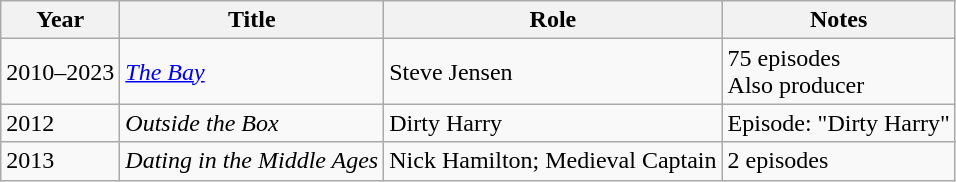<table class="wikitable">
<tr>
<th>Year</th>
<th>Title</th>
<th>Role</th>
<th>Notes</th>
</tr>
<tr>
<td>2010–2023</td>
<td><em><a href='#'>The Bay</a></em></td>
<td>Steve Jensen</td>
<td>75 episodes<br>Also producer</td>
</tr>
<tr>
<td>2012</td>
<td><em>Outside the Box</em></td>
<td>Dirty Harry</td>
<td>Episode: "Dirty Harry"</td>
</tr>
<tr>
<td>2013</td>
<td><em>Dating in the Middle Ages</em></td>
<td>Nick Hamilton; Medieval Captain</td>
<td>2 episodes</td>
</tr>
</table>
